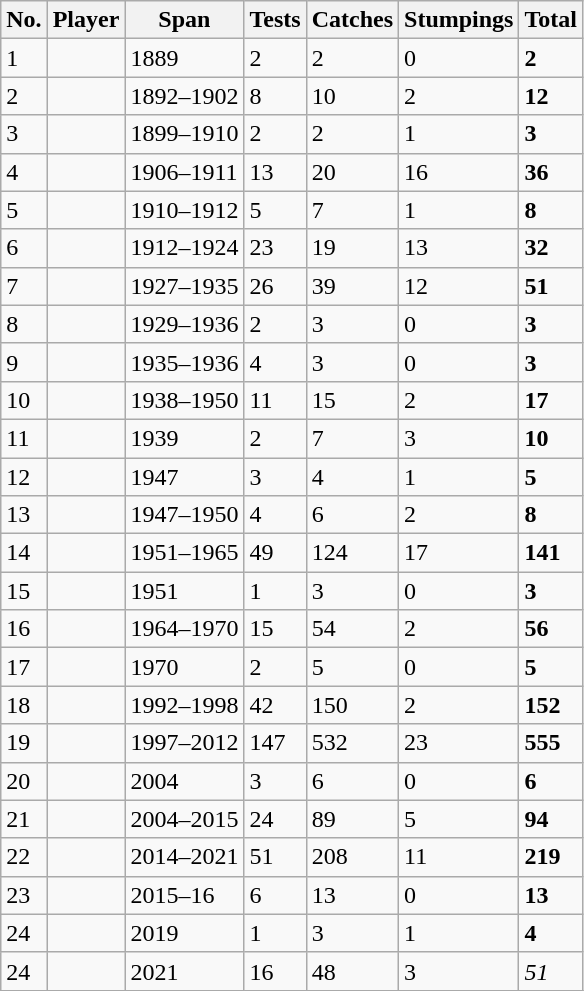<table class="wikitable sortable">
<tr>
<th>No.</th>
<th>Player</th>
<th>Span</th>
<th>Tests</th>
<th>Catches</th>
<th>Stumpings</th>
<th>Total</th>
</tr>
<tr>
<td>1</td>
<td></td>
<td>1889</td>
<td>2</td>
<td>2</td>
<td>0</td>
<td><strong>2</strong></td>
</tr>
<tr>
<td>2</td>
<td></td>
<td>1892–1902</td>
<td>8</td>
<td>10</td>
<td>2</td>
<td><strong>12</strong></td>
</tr>
<tr>
<td>3</td>
<td></td>
<td>1899–1910</td>
<td>2</td>
<td>2</td>
<td>1</td>
<td><strong>3</strong></td>
</tr>
<tr>
<td>4</td>
<td></td>
<td>1906–1911</td>
<td>13</td>
<td>20</td>
<td>16</td>
<td><strong>36</strong></td>
</tr>
<tr>
<td>5</td>
<td></td>
<td>1910–1912</td>
<td>5</td>
<td>7</td>
<td>1</td>
<td><strong>8</strong></td>
</tr>
<tr>
<td>6</td>
<td></td>
<td>1912–1924</td>
<td>23</td>
<td>19</td>
<td>13</td>
<td><strong>32</strong></td>
</tr>
<tr>
<td>7</td>
<td></td>
<td>1927–1935</td>
<td>26</td>
<td>39</td>
<td>12</td>
<td><strong>51</strong></td>
</tr>
<tr>
<td>8</td>
<td></td>
<td>1929–1936</td>
<td>2</td>
<td>3</td>
<td>0</td>
<td><strong>3</strong></td>
</tr>
<tr>
<td>9</td>
<td></td>
<td>1935–1936</td>
<td>4</td>
<td>3</td>
<td>0</td>
<td><strong>3</strong></td>
</tr>
<tr>
<td>10</td>
<td></td>
<td>1938–1950</td>
<td>11</td>
<td>15</td>
<td>2</td>
<td><strong>17</strong></td>
</tr>
<tr>
<td>11</td>
<td></td>
<td>1939</td>
<td>2</td>
<td>7</td>
<td>3</td>
<td><strong>10</strong></td>
</tr>
<tr>
<td>12</td>
<td></td>
<td>1947</td>
<td>3</td>
<td>4</td>
<td>1</td>
<td><strong>5</strong></td>
</tr>
<tr>
<td>13</td>
<td></td>
<td>1947–1950</td>
<td>4</td>
<td>6</td>
<td>2</td>
<td><strong>8</strong></td>
</tr>
<tr>
<td>14</td>
<td></td>
<td>1951–1965</td>
<td>49</td>
<td>124</td>
<td>17</td>
<td><strong>141</strong></td>
</tr>
<tr>
<td>15</td>
<td></td>
<td>1951</td>
<td>1</td>
<td>3</td>
<td>0</td>
<td><strong>3</strong></td>
</tr>
<tr>
<td>16</td>
<td></td>
<td>1964–1970</td>
<td>15</td>
<td>54</td>
<td>2</td>
<td><strong>56</strong></td>
</tr>
<tr>
<td>17</td>
<td></td>
<td>1970</td>
<td>2</td>
<td>5</td>
<td>0</td>
<td><strong>5</strong></td>
</tr>
<tr>
<td>18</td>
<td></td>
<td>1992–1998</td>
<td>42</td>
<td>150</td>
<td>2</td>
<td><strong>152</strong></td>
</tr>
<tr>
<td>19</td>
<td></td>
<td>1997–2012</td>
<td>147</td>
<td>532</td>
<td>23</td>
<td><strong>555</strong></td>
</tr>
<tr>
<td>20</td>
<td></td>
<td>2004</td>
<td>3</td>
<td>6</td>
<td>0</td>
<td><strong>6</strong></td>
</tr>
<tr>
<td>21</td>
<td></td>
<td>2004–2015</td>
<td>24</td>
<td>89</td>
<td>5</td>
<td><strong>94</strong></td>
</tr>
<tr>
<td>22</td>
<td><strong></strong></td>
<td>2014–2021</td>
<td>51</td>
<td>208</td>
<td>11</td>
<td><strong>219</strong></td>
</tr>
<tr>
<td>23</td>
<td></td>
<td>2015–16</td>
<td>6</td>
<td>13</td>
<td>0</td>
<td><strong>13</strong></td>
</tr>
<tr>
<td>24</td>
<td></td>
<td>2019</td>
<td>1</td>
<td>3</td>
<td>1</td>
<td><strong>4</strong></td>
</tr>
<tr>
<td>24</td>
<td></td>
<td>2021</td>
<td>16</td>
<td>48</td>
<td>3</td>
<td><em>51</em></td>
</tr>
<tr>
</tr>
</table>
